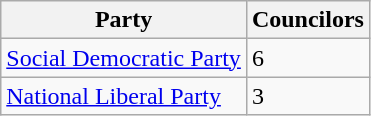<table class="wikitable">
<tr>
<th>Party</th>
<th>Councilors</th>
</tr>
<tr>
<td><a href='#'>Social Democratic Party</a></td>
<td>6</td>
</tr>
<tr>
<td><a href='#'>National Liberal Party</a></td>
<td>3</td>
</tr>
</table>
